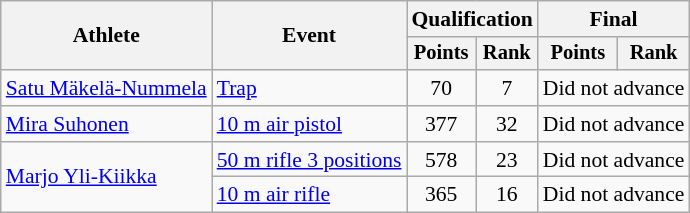<table class="wikitable" style="font-size:90%">
<tr>
<th rowspan="2">Athlete</th>
<th rowspan="2">Event</th>
<th colspan=2>Qualification</th>
<th colspan=2>Final</th>
</tr>
<tr style="font-size:95%">
<th>Points</th>
<th>Rank</th>
<th>Points</th>
<th>Rank</th>
</tr>
<tr align=center>
<td align=left><a href='#'>Satu Mäkelä-Nummela</a></td>
<td align=left><a href='#'>Trap</a></td>
<td>70</td>
<td>7</td>
<td colspan=2>Did not advance</td>
</tr>
<tr align=center>
<td align=left><a href='#'>Mira Suhonen</a></td>
<td align=left><a href='#'>10 m air pistol</a></td>
<td>377</td>
<td>32</td>
<td colspan=2>Did not advance</td>
</tr>
<tr align=center>
<td align=left rowspan=2><a href='#'>Marjo Yli-Kiikka</a></td>
<td align=left><a href='#'>50 m rifle 3 positions</a></td>
<td>578</td>
<td>23</td>
<td colspan=2>Did not advance</td>
</tr>
<tr align=center>
<td align=left><a href='#'>10 m air rifle</a></td>
<td>365</td>
<td>16</td>
<td colspan=2>Did not advance</td>
</tr>
</table>
